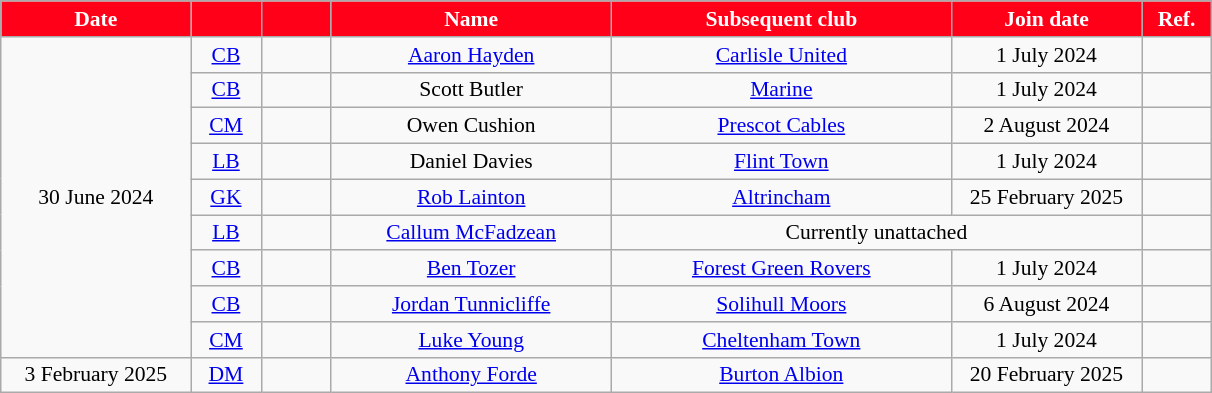<table class="wikitable" style="text-align:center; font-size:90%">
<tr>
<th style="background:#ff0018; color:#fff; width:120px;">Date</th>
<th style="background:#ff0018; color:#fff; width:40px;"></th>
<th style="background:#ff0018; color:#fff; width:40px;"></th>
<th style="background:#ff0018; color:#fff; width:180px;">Name</th>
<th style="background:#ff0018; color:#fff; width:220px;">Subsequent club</th>
<th style="background:#ff0018; color:#fff; width:120px;">Join date</th>
<th style="background:#ff0018; color:#fff; width:40px;">Ref.</th>
</tr>
<tr>
<td rowspan="9">30 June 2024</td>
<td><a href='#'>CB</a></td>
<td></td>
<td><a href='#'>Aaron Hayden</a></td>
<td> <a href='#'>Carlisle United</a></td>
<td>1 July 2024</td>
<td></td>
</tr>
<tr>
<td><a href='#'>CB</a></td>
<td></td>
<td>Scott Butler</td>
<td> <a href='#'>Marine</a></td>
<td>1 July 2024</td>
<td></td>
</tr>
<tr>
<td><a href='#'>CM</a></td>
<td></td>
<td>Owen Cushion</td>
<td> <a href='#'>Prescot Cables</a></td>
<td>2 August 2024</td>
<td></td>
</tr>
<tr>
<td><a href='#'>LB</a></td>
<td></td>
<td>Daniel Davies</td>
<td> <a href='#'>Flint Town</a></td>
<td>1 July 2024</td>
<td></td>
</tr>
<tr>
<td><a href='#'>GK</a></td>
<td></td>
<td><a href='#'>Rob Lainton</a></td>
<td> <a href='#'>Altrincham</a></td>
<td>25 February 2025</td>
<td></td>
</tr>
<tr>
<td><a href='#'>LB</a></td>
<td></td>
<td><a href='#'>Callum McFadzean</a></td>
<td colspan="2">Currently unattached</td>
<td></td>
</tr>
<tr>
<td><a href='#'>CB</a></td>
<td></td>
<td><a href='#'>Ben Tozer</a></td>
<td> <a href='#'>Forest Green Rovers</a></td>
<td>1 July 2024</td>
<td></td>
</tr>
<tr>
<td><a href='#'>CB</a></td>
<td></td>
<td><a href='#'>Jordan Tunnicliffe</a></td>
<td> <a href='#'>Solihull Moors</a></td>
<td>6 August 2024</td>
<td></td>
</tr>
<tr>
<td><a href='#'>CM</a></td>
<td></td>
<td><a href='#'>Luke Young</a></td>
<td> <a href='#'>Cheltenham Town</a></td>
<td>1 July 2024</td>
<td></td>
</tr>
<tr>
<td>3 February 2025</td>
<td><a href='#'>DM</a></td>
<td></td>
<td><a href='#'>Anthony Forde</a></td>
<td> <a href='#'>Burton Albion</a></td>
<td>20 February 2025</td>
<td></td>
</tr>
</table>
